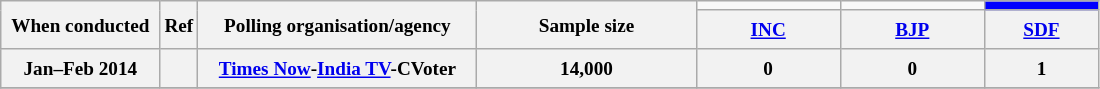<table class="wikitable" style="text-align:center;font-size:80%;line-height:20px;">
<tr>
<th class="wikitable" rowspan="2" width="100px">When conducted</th>
<th class="wikitable" rowspan="2" width="10px">Ref</th>
<th class="wikitable" rowspan="2" width="180px">Polling organisation/agency</th>
<th class="wikitable" rowspan="2" width="140px">Sample size</th>
<td bgcolor=></td>
<td bgcolor=></td>
<td style="background:blue;"></td>
</tr>
<tr>
<th class="wikitable" width="90px"><a href='#'>INC</a></th>
<th class="wikitable" width="90px"><a href='#'>BJP</a></th>
<th class="wikitable" width="70px"><a href='#'>SDF</a></th>
</tr>
<tr class="hintergrundfarbe2" style="text-align:center">
<th>Jan–Feb 2014</th>
<th></th>
<th><a href='#'>Times Now</a>-<a href='#'>India TV</a>-CVoter</th>
<th>14,000</th>
<th>0</th>
<th>0</th>
<th>1</th>
</tr>
<tr>
</tr>
</table>
